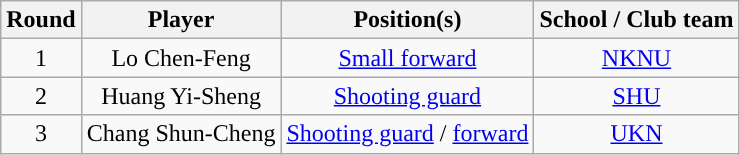<table class="wikitable sortable sortable">
<tr>
<th>Round</th>
<th>Player</th>
<th>Position(s)</th>
<th>School / Club team</th>
</tr>
<tr style="text-align: center">
<td>1</td>
<td>Lo Chen-Feng</td>
<td><a href='#'>Small forward</a></td>
<td><a href='#'>NKNU</a></td>
</tr>
<tr style="text-align: center">
<td>2</td>
<td>Huang Yi-Sheng</td>
<td><a href='#'>Shooting guard</a></td>
<td><a href='#'>SHU</a></td>
</tr>
<tr style="text-align: center">
<td>3</td>
<td>Chang Shun-Cheng</td>
<td><a href='#'>Shooting guard</a> / <a href='#'>forward</a></td>
<td><a href='#'>UKN</a></td>
</tr>
</table>
